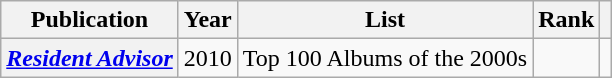<table class="wikitable sortable plainrowheaders">
<tr>
<th scope="col">Publication</th>
<th scope="col">Year</th>
<th scope="col">List</th>
<th scope="col">Rank</th>
<th scope="col" class="unsortable"></th>
</tr>
<tr>
<th scope="row"><em><a href='#'>Resident Advisor</a></em></th>
<td>2010</td>
<td>Top 100 Albums of the 2000s</td>
<td></td>
<td></td>
</tr>
</table>
